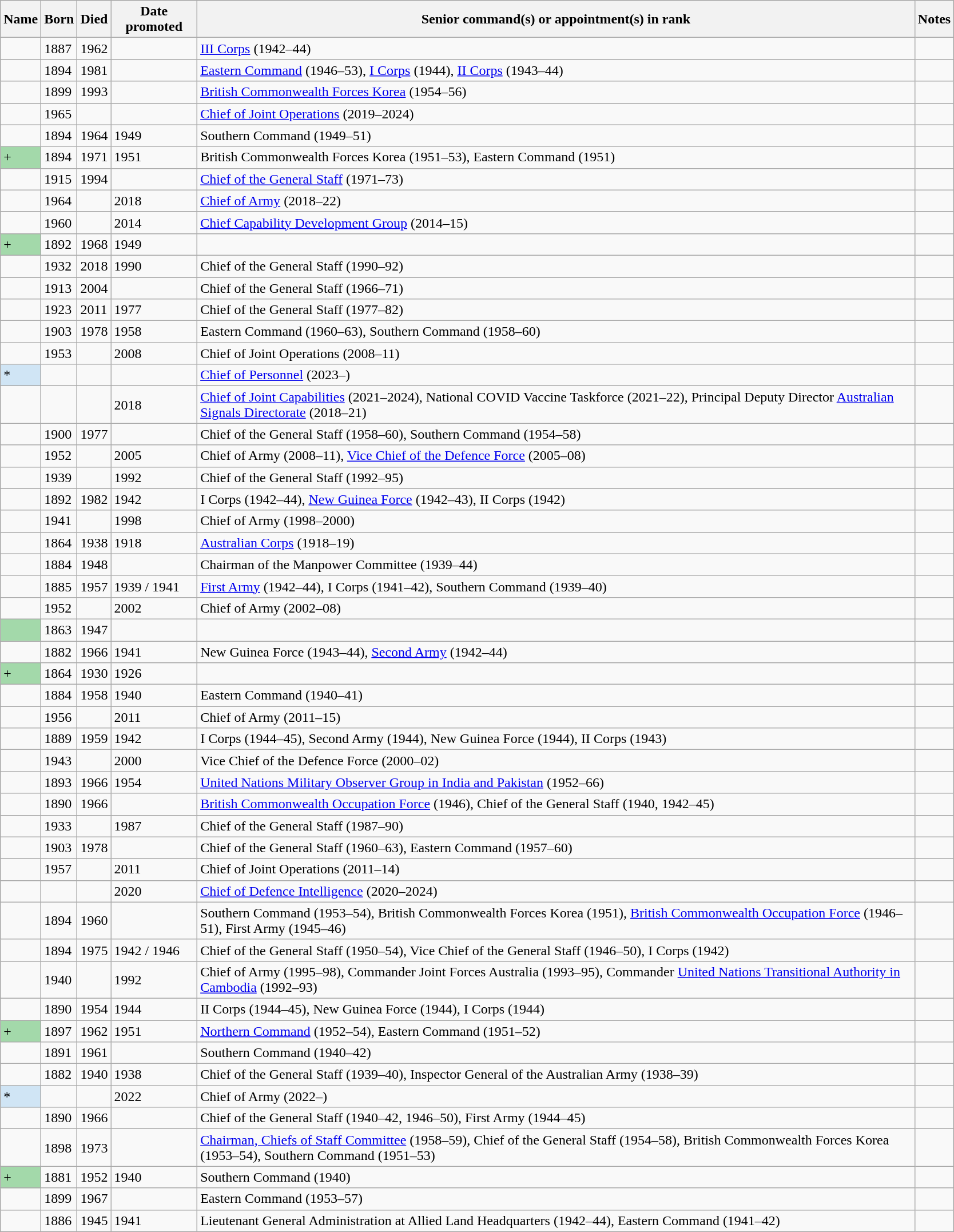<table class="wikitable plainrowheaders sortable" style="width:88%;">
<tr>
<th scope="col">Name</th>
<th scope="col">Born</th>
<th scope="col">Died</th>
<th scope="col">Date promoted</th>
<th scope="col" class="unsortable">Senior command(s) or appointment(s) in rank</th>
<th scope="col" class="unsortable">Notes</th>
</tr>
<tr>
<td></td>
<td>1887</td>
<td>1962</td>
<td></td>
<td><a href='#'>III Corps</a> (1942–44)</td>
<td></td>
</tr>
<tr>
<td></td>
<td>1894</td>
<td>1981</td>
<td></td>
<td><a href='#'>Eastern Command</a> (1946–53), <a href='#'>I Corps</a> (1944), <a href='#'>II Corps</a> (1943–44)</td>
<td></td>
</tr>
<tr>
<td></td>
<td>1899</td>
<td>1993</td>
<td></td>
<td><a href='#'>British Commonwealth Forces Korea</a> (1954–56)</td>
<td></td>
</tr>
<tr>
<td></td>
<td>1965</td>
<td></td>
<td></td>
<td><a href='#'>Chief of Joint Operations</a> (2019–2024)</td>
<td></td>
</tr>
<tr>
<td></td>
<td>1894</td>
<td>1964</td>
<td>1949</td>
<td>Southern Command (1949–51)</td>
<td></td>
</tr>
<tr>
<td style="background:#a3d9aa;">+</td>
<td>1894</td>
<td>1971</td>
<td>1951</td>
<td>British Commonwealth Forces Korea (1951–53), Eastern Command (1951)</td>
<td></td>
</tr>
<tr>
<td></td>
<td>1915</td>
<td>1994</td>
<td></td>
<td><a href='#'>Chief of the General Staff</a> (1971–73)</td>
<td></td>
</tr>
<tr>
<td></td>
<td>1964</td>
<td></td>
<td>2018</td>
<td><a href='#'>Chief of Army</a> (2018–22)</td>
<td></td>
</tr>
<tr>
<td></td>
<td>1960</td>
<td></td>
<td>2014</td>
<td><a href='#'>Chief Capability Development Group</a> (2014–15)</td>
<td></td>
</tr>
<tr>
<td style="background:#a3d9aa;">+</td>
<td>1892</td>
<td>1968</td>
<td>1949</td>
<td></td>
<td></td>
</tr>
<tr>
<td></td>
<td>1932</td>
<td>2018</td>
<td>1990</td>
<td>Chief of the General Staff (1990–92)</td>
<td></td>
</tr>
<tr>
<td></td>
<td>1913</td>
<td>2004</td>
<td></td>
<td>Chief of the General Staff (1966–71)</td>
<td></td>
</tr>
<tr>
<td></td>
<td>1923</td>
<td>2011</td>
<td>1977</td>
<td>Chief of the General Staff (1977–82)</td>
<td></td>
</tr>
<tr>
<td></td>
<td>1903</td>
<td>1978</td>
<td>1958</td>
<td>Eastern Command (1960–63), Southern Command (1958–60)</td>
<td></td>
</tr>
<tr>
<td></td>
<td>1953</td>
<td></td>
<td>2008</td>
<td>Chief of Joint Operations (2008–11)</td>
<td></td>
</tr>
<tr>
<td style="background:#d0e5f5;">*</td>
<td></td>
<td></td>
<td></td>
<td><a href='#'>Chief of Personnel</a> (2023–)</td>
<td></td>
</tr>
<tr>
<td></td>
<td></td>
<td></td>
<td>2018</td>
<td><a href='#'>Chief of Joint Capabilities</a> (2021–2024), National COVID Vaccine Taskforce (2021–22), Principal Deputy Director <a href='#'>Australian Signals Directorate</a> (2018–21)</td>
<td></td>
</tr>
<tr>
<td></td>
<td>1900</td>
<td>1977</td>
<td></td>
<td>Chief of the General Staff (1958–60), Southern Command (1954–58)</td>
<td></td>
</tr>
<tr>
<td></td>
<td>1952</td>
<td></td>
<td>2005</td>
<td>Chief of Army (2008–11), <a href='#'>Vice Chief of the Defence Force</a> (2005–08)</td>
<td></td>
</tr>
<tr>
<td></td>
<td>1939</td>
<td></td>
<td>1992</td>
<td>Chief of the General Staff (1992–95)</td>
<td></td>
</tr>
<tr>
<td></td>
<td>1892</td>
<td>1982</td>
<td>1942</td>
<td>I Corps (1942–44), <a href='#'>New Guinea Force</a> (1942–43), II Corps (1942)</td>
<td></td>
</tr>
<tr>
<td></td>
<td>1941</td>
<td></td>
<td>1998</td>
<td>Chief of Army (1998–2000)</td>
<td></td>
</tr>
<tr>
<td></td>
<td>1864</td>
<td>1938</td>
<td>1918</td>
<td><a href='#'>Australian Corps</a> (1918–19)</td>
<td></td>
</tr>
<tr>
<td></td>
<td>1884</td>
<td>1948</td>
<td></td>
<td>Chairman of the Manpower Committee (1939–44)</td>
<td></td>
</tr>
<tr>
<td></td>
<td>1885</td>
<td>1957</td>
<td>1939 / 1941</td>
<td><a href='#'>First Army</a> (1942–44), I Corps (1941–42), Southern Command (1939–40)</td>
<td></td>
</tr>
<tr>
<td></td>
<td>1952</td>
<td></td>
<td>2002</td>
<td>Chief of Army (2002–08)</td>
<td></td>
</tr>
<tr>
<td style="background:#a3d9aa;"></td>
<td>1863</td>
<td>1947</td>
<td></td>
<td></td>
<td></td>
</tr>
<tr>
<td></td>
<td>1882</td>
<td>1966</td>
<td>1941</td>
<td>New Guinea Force (1943–44), <a href='#'>Second Army</a> (1942–44)</td>
<td></td>
</tr>
<tr>
<td style="background:#a3d9aa;">+</td>
<td>1864</td>
<td>1930</td>
<td>1926</td>
<td></td>
<td></td>
</tr>
<tr>
<td></td>
<td>1884</td>
<td>1958</td>
<td>1940</td>
<td>Eastern Command (1940–41)</td>
<td></td>
</tr>
<tr>
<td></td>
<td>1956</td>
<td></td>
<td>2011</td>
<td>Chief of Army (2011–15)</td>
<td></td>
</tr>
<tr>
<td></td>
<td>1889</td>
<td>1959</td>
<td>1942</td>
<td>I Corps (1944–45), Second Army (1944), New Guinea Force (1944), II Corps (1943)</td>
<td></td>
</tr>
<tr>
<td></td>
<td>1943</td>
<td></td>
<td>2000</td>
<td>Vice Chief of the Defence Force (2000–02)</td>
<td></td>
</tr>
<tr>
<td></td>
<td>1893</td>
<td>1966</td>
<td>1954</td>
<td><a href='#'>United Nations Military Observer Group in India and Pakistan</a> (1952–66)</td>
<td></td>
</tr>
<tr>
<td></td>
<td>1890</td>
<td>1966</td>
<td></td>
<td><a href='#'>British Commonwealth Occupation Force</a> (1946), Chief of the General Staff (1940, 1942–45)</td>
<td></td>
</tr>
<tr>
<td></td>
<td>1933</td>
<td></td>
<td>1987</td>
<td>Chief of the General Staff (1987–90)</td>
<td></td>
</tr>
<tr>
<td></td>
<td>1903</td>
<td>1978</td>
<td></td>
<td>Chief of the General Staff (1960–63), Eastern Command (1957–60)</td>
<td></td>
</tr>
<tr>
<td></td>
<td>1957</td>
<td></td>
<td>2011</td>
<td>Chief of Joint Operations (2011–14)</td>
<td></td>
</tr>
<tr>
<td></td>
<td></td>
<td></td>
<td>2020</td>
<td><a href='#'>Chief of Defence Intelligence</a> (2020–2024)</td>
<td></td>
</tr>
<tr>
<td></td>
<td>1894</td>
<td>1960</td>
<td></td>
<td>Southern Command (1953–54), British Commonwealth Forces Korea (1951), <a href='#'>British Commonwealth Occupation Force</a> (1946–51), First Army (1945–46)</td>
<td></td>
</tr>
<tr>
<td></td>
<td>1894</td>
<td>1975</td>
<td>1942 / 1946</td>
<td>Chief of the General Staff (1950–54), Vice Chief of the General Staff (1946–50), I Corps (1942)</td>
<td></td>
</tr>
<tr>
<td></td>
<td>1940</td>
<td></td>
<td>1992</td>
<td>Chief of Army (1995–98), Commander Joint Forces Australia (1993–95), Commander <a href='#'>United Nations Transitional Authority in Cambodia</a> (1992–93)</td>
<td></td>
</tr>
<tr>
<td></td>
<td>1890</td>
<td>1954</td>
<td>1944</td>
<td>II Corps (1944–45), New Guinea Force (1944), I Corps (1944)</td>
<td></td>
</tr>
<tr>
<td style="background:#a3d9aa;">+</td>
<td>1897</td>
<td>1962</td>
<td>1951</td>
<td><a href='#'>Northern Command</a> (1952–54), Eastern Command (1951–52)</td>
<td></td>
</tr>
<tr>
<td></td>
<td>1891</td>
<td>1961</td>
<td></td>
<td>Southern Command (1940–42)</td>
<td></td>
</tr>
<tr>
<td></td>
<td>1882</td>
<td>1940</td>
<td>1938</td>
<td>Chief of the General Staff (1939–40), Inspector General of the Australian Army (1938–39)</td>
<td></td>
</tr>
<tr>
<td style="background:#d0e5f5;">*</td>
<td></td>
<td></td>
<td>2022</td>
<td>Chief of Army (2022–)</td>
<td></td>
</tr>
<tr>
<td></td>
<td>1890</td>
<td>1966</td>
<td></td>
<td>Chief of the General Staff (1940–42, 1946–50), First Army (1944–45)</td>
<td></td>
</tr>
<tr>
<td></td>
<td>1898</td>
<td>1973</td>
<td></td>
<td><a href='#'>Chairman, Chiefs of Staff Committee</a> (1958–59), Chief of the General Staff (1954–58), British Commonwealth Forces Korea (1953–54), Southern Command (1951–53)</td>
<td></td>
</tr>
<tr>
<td style="background:#a3d9aa;">+</td>
<td>1881</td>
<td>1952</td>
<td>1940</td>
<td>Southern Command (1940)</td>
<td></td>
</tr>
<tr>
<td></td>
<td>1899</td>
<td>1967</td>
<td></td>
<td>Eastern Command (1953–57)</td>
<td></td>
</tr>
<tr>
<td></td>
<td>1886</td>
<td>1945</td>
<td>1941</td>
<td>Lieutenant General Administration at Allied Land Headquarters (1942–44), Eastern Command (1941–42)</td>
<td></td>
</tr>
</table>
